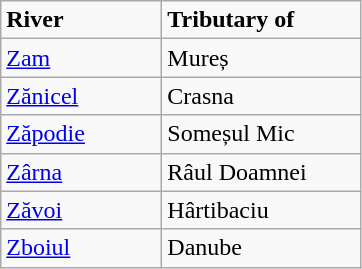<table class="wikitable">
<tr>
<td width="100pt"><strong>River</strong></td>
<td width="125pt"><strong>Tributary of</strong></td>
</tr>
<tr>
<td><a href='#'>Zam</a></td>
<td>Mureș</td>
</tr>
<tr>
<td><a href='#'>Zănicel</a></td>
<td>Crasna</td>
</tr>
<tr>
<td><a href='#'>Zăpodie</a></td>
<td>Someșul Mic</td>
</tr>
<tr>
<td><a href='#'>Zârna</a></td>
<td>Râul Doamnei</td>
</tr>
<tr>
<td><a href='#'>Zăvoi</a></td>
<td>Hârtibaciu</td>
</tr>
<tr>
<td><a href='#'>Zboiul</a></td>
<td>Danube</td>
</tr>
</table>
